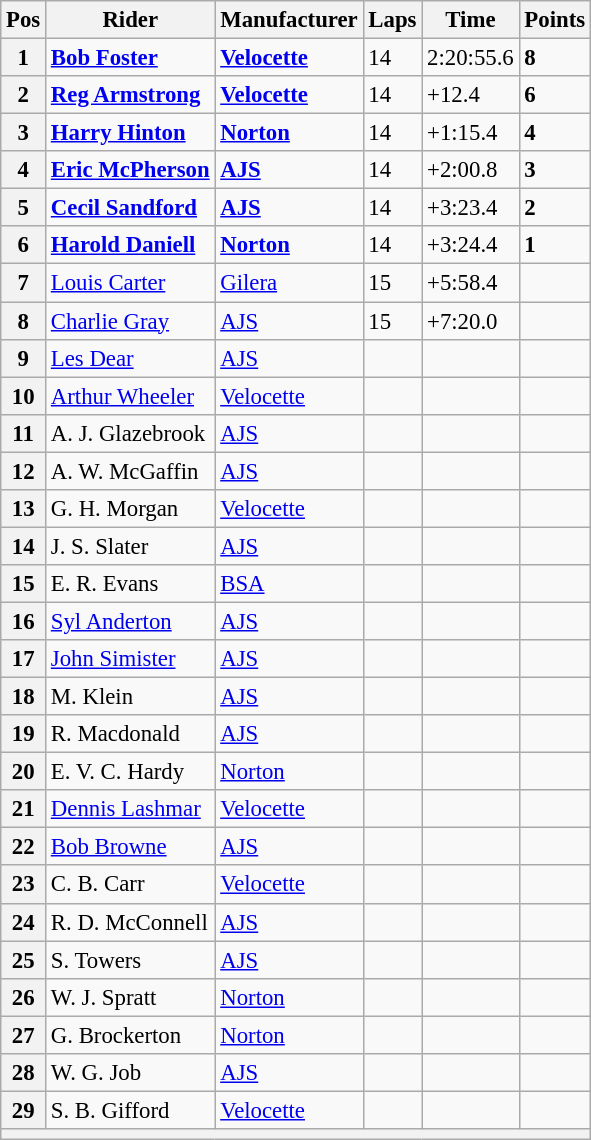<table class="wikitable" style="font-size: 95%;">
<tr>
<th>Pos</th>
<th>Rider</th>
<th>Manufacturer</th>
<th>Laps</th>
<th>Time</th>
<th>Points</th>
</tr>
<tr>
<th>1</th>
<td> <strong><a href='#'>Bob Foster</a></strong></td>
<td><strong><a href='#'>Velocette</a></strong></td>
<td>14</td>
<td>2:20:55.6</td>
<td><strong>8</strong></td>
</tr>
<tr>
<th>2</th>
<td> <strong><a href='#'>Reg Armstrong</a></strong></td>
<td><strong><a href='#'>Velocette</a></strong></td>
<td>14</td>
<td>+12.4</td>
<td><strong>6</strong></td>
</tr>
<tr>
<th>3</th>
<td> <strong><a href='#'>Harry Hinton</a></strong></td>
<td><strong><a href='#'>Norton</a></strong></td>
<td>14</td>
<td>+1:15.4</td>
<td><strong>4</strong></td>
</tr>
<tr>
<th>4</th>
<td> <strong><a href='#'>Eric McPherson</a></strong></td>
<td><strong><a href='#'>AJS</a></strong></td>
<td>14</td>
<td>+2:00.8</td>
<td><strong>3</strong></td>
</tr>
<tr>
<th>5</th>
<td> <strong><a href='#'>Cecil Sandford</a></strong></td>
<td><strong><a href='#'>AJS</a></strong></td>
<td>14</td>
<td>+3:23.4</td>
<td><strong>2</strong></td>
</tr>
<tr>
<th>6</th>
<td> <strong><a href='#'>Harold Daniell</a></strong></td>
<td><strong><a href='#'>Norton</a></strong></td>
<td>14</td>
<td>+3:24.4</td>
<td><strong>1</strong></td>
</tr>
<tr>
<th>7</th>
<td> <a href='#'>Louis Carter</a></td>
<td><a href='#'>Gilera</a></td>
<td>15</td>
<td>+5:58.4</td>
<td></td>
</tr>
<tr>
<th>8</th>
<td> <a href='#'>Charlie Gray</a></td>
<td><a href='#'>AJS</a></td>
<td>15</td>
<td>+7:20.0</td>
<td></td>
</tr>
<tr>
<th>9</th>
<td> <a href='#'>Les Dear</a></td>
<td><a href='#'>AJS</a></td>
<td></td>
<td></td>
<td></td>
</tr>
<tr>
<th>10</th>
<td> <a href='#'>Arthur Wheeler</a></td>
<td><a href='#'>Velocette</a></td>
<td></td>
<td></td>
<td></td>
</tr>
<tr>
<th>11</th>
<td> A. J. Glazebrook</td>
<td><a href='#'>AJS</a></td>
<td></td>
<td></td>
<td></td>
</tr>
<tr>
<th>12</th>
<td> A. W. McGaffin</td>
<td><a href='#'>AJS</a></td>
<td></td>
<td></td>
<td></td>
</tr>
<tr>
<th>13</th>
<td> G. H. Morgan</td>
<td><a href='#'>Velocette</a></td>
<td></td>
<td></td>
<td></td>
</tr>
<tr>
<th>14</th>
<td> J. S. Slater</td>
<td><a href='#'>AJS</a></td>
<td></td>
<td></td>
<td></td>
</tr>
<tr>
<th>15</th>
<td> E. R. Evans</td>
<td><a href='#'>BSA</a></td>
<td></td>
<td></td>
<td></td>
</tr>
<tr>
<th>16</th>
<td> <a href='#'>Syl Anderton</a></td>
<td><a href='#'>AJS</a></td>
<td></td>
<td></td>
<td></td>
</tr>
<tr>
<th>17</th>
<td> <a href='#'>John Simister</a></td>
<td><a href='#'>AJS</a></td>
<td></td>
<td></td>
<td></td>
</tr>
<tr>
<th>18</th>
<td> M. Klein</td>
<td><a href='#'>AJS</a></td>
<td></td>
<td></td>
<td></td>
</tr>
<tr>
<th>19</th>
<td> R. Macdonald</td>
<td><a href='#'>AJS</a></td>
<td></td>
<td></td>
<td></td>
</tr>
<tr>
<th>20</th>
<td> E. V. C. Hardy</td>
<td><a href='#'>Norton</a></td>
<td></td>
<td></td>
<td></td>
</tr>
<tr>
<th>21</th>
<td> <a href='#'>Dennis Lashmar</a></td>
<td><a href='#'>Velocette</a></td>
<td></td>
<td></td>
<td></td>
</tr>
<tr>
<th>22</th>
<td> <a href='#'>Bob Browne</a></td>
<td><a href='#'>AJS</a></td>
<td></td>
<td></td>
<td></td>
</tr>
<tr>
<th>23</th>
<td> C. B. Carr</td>
<td><a href='#'>Velocette</a></td>
<td></td>
<td></td>
<td></td>
</tr>
<tr>
<th>24</th>
<td> R. D. McConnell</td>
<td><a href='#'>AJS</a></td>
<td></td>
<td></td>
<td></td>
</tr>
<tr>
<th>25</th>
<td> S. Towers</td>
<td><a href='#'>AJS</a></td>
<td></td>
<td></td>
<td></td>
</tr>
<tr>
<th>26</th>
<td> W. J. Spratt</td>
<td><a href='#'>Norton</a></td>
<td></td>
<td></td>
<td></td>
</tr>
<tr>
<th>27</th>
<td> G. Brockerton</td>
<td><a href='#'>Norton</a></td>
<td></td>
<td></td>
<td></td>
</tr>
<tr>
<th>28</th>
<td> W. G. Job</td>
<td><a href='#'>AJS</a></td>
<td></td>
<td></td>
<td></td>
</tr>
<tr>
<th>29</th>
<td> S. B. Gifford</td>
<td><a href='#'>Velocette</a></td>
<td></td>
<td></td>
<td></td>
</tr>
<tr>
<th colspan=6></th>
</tr>
</table>
